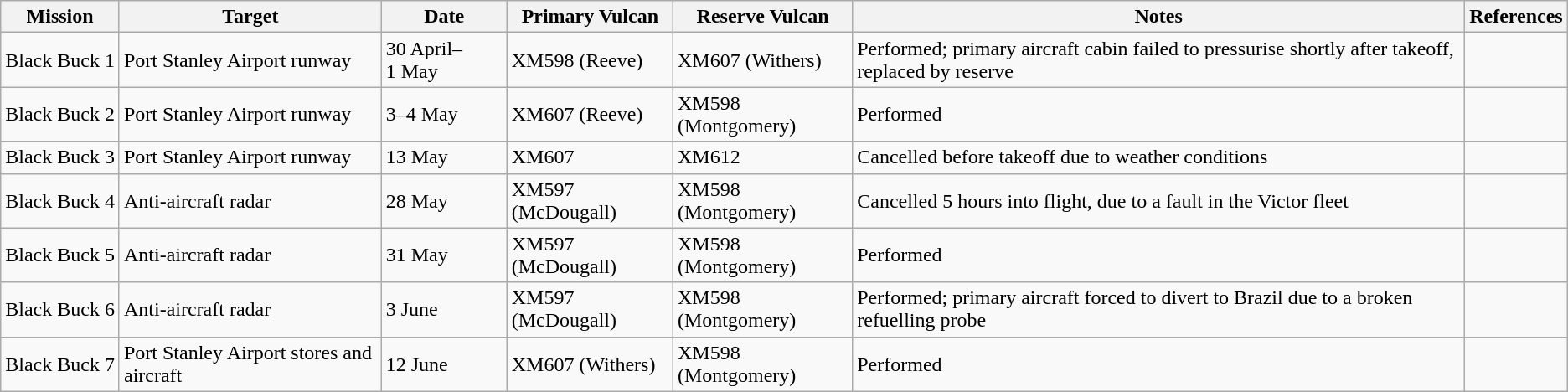<table class=wikitable>
<tr>
<th>Mission</th>
<th>Target</th>
<th>Date</th>
<th>Primary Vulcan</th>
<th>Reserve Vulcan</th>
<th>Notes</th>
<th>References</th>
</tr>
<tr>
<td>Black Buck 1</td>
<td>Port Stanley Airport runway</td>
<td>30 April–1 May</td>
<td>XM598 (Reeve)</td>
<td>XM607 (Withers)</td>
<td>Performed; primary aircraft cabin failed to pressurise shortly after takeoff, replaced by reserve</td>
<td></td>
</tr>
<tr --->
<td>Black Buck 2</td>
<td>Port Stanley Airport runway</td>
<td>3–4 May</td>
<td>XM607 (Reeve)</td>
<td>XM598 (Montgomery)</td>
<td>Performed</td>
<td></td>
</tr>
<tr --->
<td>Black Buck 3</td>
<td>Port Stanley Airport runway</td>
<td>13 May</td>
<td>XM607</td>
<td>XM612</td>
<td>Cancelled before takeoff due to weather conditions</td>
<td></td>
</tr>
<tr --->
<td>Black Buck 4</td>
<td>Anti-aircraft radar</td>
<td>28 May</td>
<td>XM597 (McDougall)</td>
<td>XM598 (Montgomery)</td>
<td>Cancelled 5 hours into flight, due to a fault in the Victor fleet</td>
<td></td>
</tr>
<tr --->
<td>Black Buck 5</td>
<td>Anti-aircraft radar</td>
<td>31 May</td>
<td>XM597 (McDougall)</td>
<td>XM598 (Montgomery)</td>
<td>Performed</td>
<td></td>
</tr>
<tr --->
<td>Black Buck 6</td>
<td>Anti-aircraft radar</td>
<td>3 June</td>
<td>XM597 (McDougall)</td>
<td>XM598 (Montgomery)</td>
<td>Performed; primary aircraft forced to divert to Brazil due to a broken refuelling probe</td>
<td></td>
</tr>
<tr --->
<td>Black Buck 7</td>
<td>Port Stanley Airport stores and aircraft</td>
<td>12 June</td>
<td>XM607 (Withers)</td>
<td>XM598 (Montgomery)</td>
<td>Performed</td>
<td></td>
</tr>
</table>
